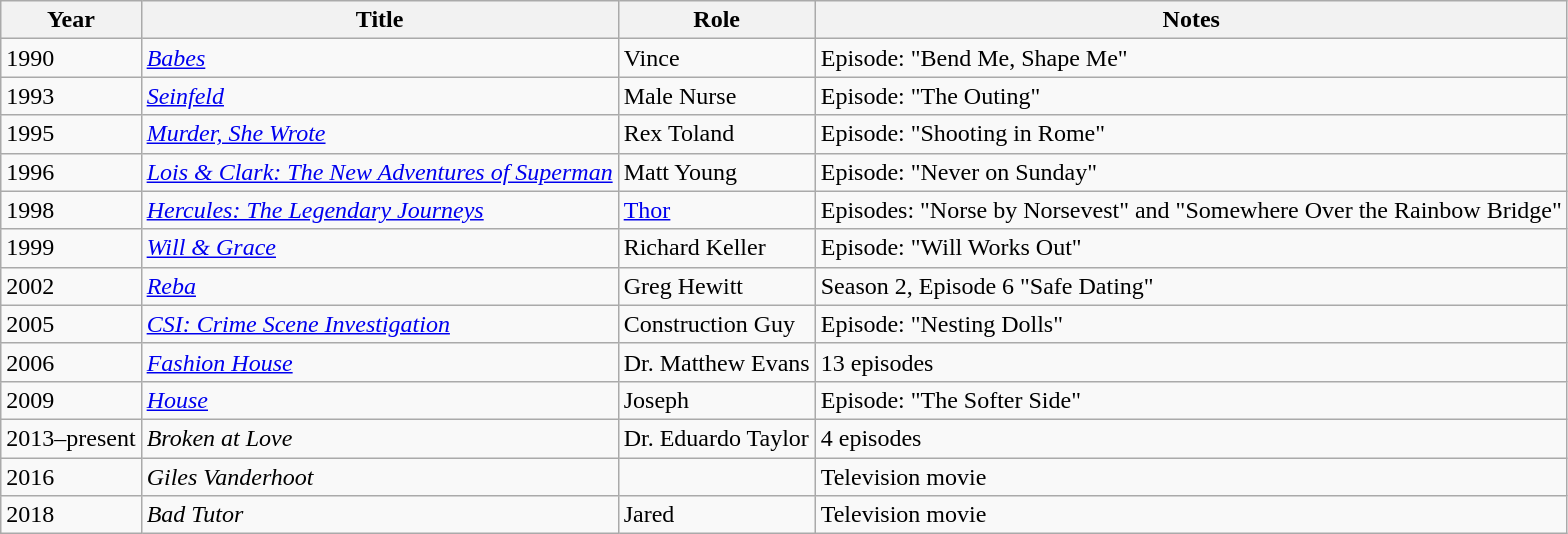<table class="wikitable sortable">
<tr>
<th>Year</th>
<th>Title</th>
<th>Role</th>
<th>Notes</th>
</tr>
<tr>
<td>1990</td>
<td><em><a href='#'>Babes</a></em></td>
<td>Vince</td>
<td>Episode: "Bend Me, Shape Me"</td>
</tr>
<tr>
<td>1993</td>
<td><em><a href='#'>Seinfeld</a></em></td>
<td>Male Nurse</td>
<td>Episode: "The Outing"</td>
</tr>
<tr>
<td>1995</td>
<td><em><a href='#'>Murder, She Wrote</a></em></td>
<td>Rex Toland</td>
<td>Episode: "Shooting in Rome"</td>
</tr>
<tr>
<td>1996</td>
<td><em><a href='#'>Lois & Clark: The New Adventures of Superman</a></em></td>
<td>Matt Young</td>
<td>Episode: "Never on Sunday"</td>
</tr>
<tr>
<td>1998</td>
<td><em><a href='#'>Hercules: The Legendary Journeys</a></em></td>
<td><a href='#'>Thor</a></td>
<td>Episodes: "Norse by Norsevest" and "Somewhere Over the Rainbow Bridge"</td>
</tr>
<tr>
<td>1999</td>
<td><em><a href='#'>Will & Grace</a></em></td>
<td>Richard Keller</td>
<td>Episode: "Will Works Out"</td>
</tr>
<tr>
<td>2002</td>
<td><em><a href='#'>Reba</a></em></td>
<td>Greg Hewitt</td>
<td>Season 2, Episode 6 "Safe Dating"</td>
</tr>
<tr>
<td>2005</td>
<td><em><a href='#'>CSI: Crime Scene Investigation</a></em></td>
<td>Construction Guy</td>
<td>Episode: "Nesting Dolls"</td>
</tr>
<tr>
<td>2006</td>
<td><em><a href='#'>Fashion House</a></em></td>
<td>Dr. Matthew Evans</td>
<td>13 episodes</td>
</tr>
<tr>
<td>2009</td>
<td><em><a href='#'>House</a></em></td>
<td>Joseph</td>
<td>Episode: "The Softer Side"</td>
</tr>
<tr>
<td>2013–present</td>
<td><em>Broken at Love</em></td>
<td>Dr. Eduardo Taylor</td>
<td>4 episodes</td>
</tr>
<tr>
<td>2016</td>
<td><em>Giles Vanderhoot</em></td>
<td></td>
<td>Television movie</td>
</tr>
<tr>
<td>2018</td>
<td><em>Bad Tutor</em></td>
<td>Jared</td>
<td>Television movie</td>
</tr>
</table>
